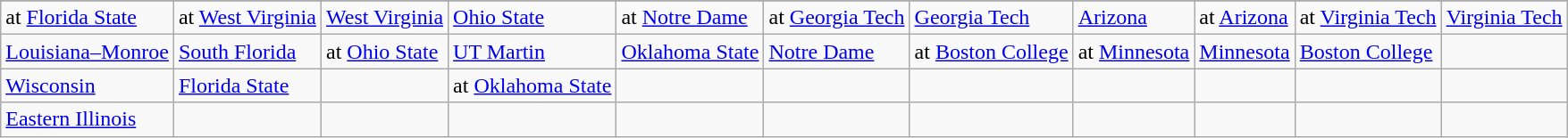<table class="wikitable">
<tr>
</tr>
<tr>
<td>at <a href='#'>Florida State</a></td>
<td>at <a href='#'>West Virginia</a></td>
<td><a href='#'>West Virginia</a></td>
<td><a href='#'>Ohio State</a></td>
<td>at <a href='#'>Notre Dame</a></td>
<td>at <a href='#'>Georgia Tech</a></td>
<td><a href='#'>Georgia Tech</a></td>
<td><a href='#'>Arizona</a></td>
<td>at <a href='#'>Arizona</a></td>
<td>at <a href='#'>Virginia Tech</a></td>
<td><a href='#'>Virginia Tech</a></td>
</tr>
<tr>
<td><a href='#'>Louisiana–Monroe</a></td>
<td><a href='#'>South Florida</a></td>
<td>at <a href='#'>Ohio State</a></td>
<td><a href='#'>UT Martin</a></td>
<td><a href='#'>Oklahoma State</a></td>
<td><a href='#'>Notre Dame</a></td>
<td>at <a href='#'>Boston College</a></td>
<td>at <a href='#'>Minnesota</a></td>
<td><a href='#'>Minnesota</a></td>
<td><a href='#'>Boston College</a></td>
<td></td>
</tr>
<tr>
<td><a href='#'>Wisconsin</a></td>
<td><a href='#'>Florida State</a></td>
<td></td>
<td>at <a href='#'>Oklahoma State</a></td>
<td></td>
<td></td>
<td></td>
<td></td>
<td></td>
<td></td>
<td></td>
</tr>
<tr>
<td><a href='#'>Eastern Illinois</a></td>
<td></td>
<td></td>
<td></td>
<td></td>
<td></td>
<td></td>
<td></td>
<td></td>
<td></td>
<td></td>
</tr>
</table>
